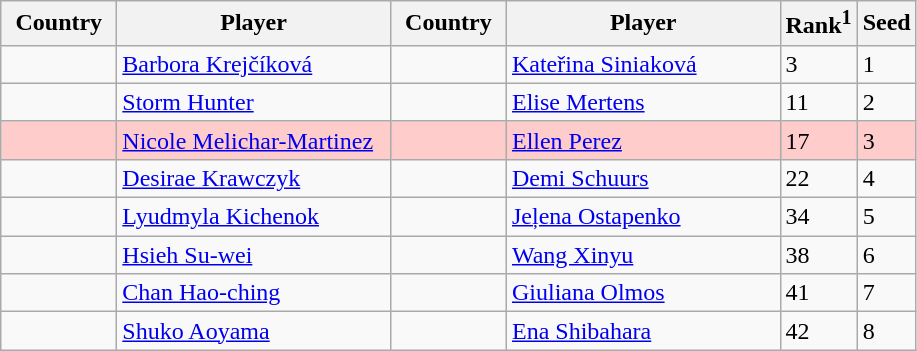<table class="sortable wikitable">
<tr>
<th width="70">Country</th>
<th width="175">Player</th>
<th width="70">Country</th>
<th width="175">Player</th>
<th>Rank<sup>1</sup></th>
<th>Seed</th>
</tr>
<tr>
<td></td>
<td><a href='#'>Barbora Krejčíková</a></td>
<td></td>
<td><a href='#'>Kateřina Siniaková</a></td>
<td>3</td>
<td>1</td>
</tr>
<tr>
<td></td>
<td><a href='#'>Storm Hunter</a></td>
<td></td>
<td><a href='#'>Elise Mertens</a></td>
<td>11</td>
<td>2</td>
</tr>
<tr bgcolor=#fcc>
<td></td>
<td><a href='#'>Nicole Melichar-Martinez</a></td>
<td></td>
<td><a href='#'>Ellen Perez</a></td>
<td>17</td>
<td>3</td>
</tr>
<tr>
<td></td>
<td><a href='#'>Desirae Krawczyk</a></td>
<td></td>
<td><a href='#'>Demi Schuurs</a></td>
<td>22</td>
<td>4</td>
</tr>
<tr>
<td></td>
<td><a href='#'>Lyudmyla Kichenok</a></td>
<td></td>
<td><a href='#'>Jeļena Ostapenko</a></td>
<td>34</td>
<td>5</td>
</tr>
<tr>
<td></td>
<td><a href='#'>Hsieh Su-wei</a></td>
<td></td>
<td><a href='#'>Wang Xinyu</a></td>
<td>38</td>
<td>6</td>
</tr>
<tr>
<td></td>
<td><a href='#'>Chan Hao-ching</a></td>
<td></td>
<td><a href='#'>Giuliana Olmos</a></td>
<td>41</td>
<td>7</td>
</tr>
<tr>
<td></td>
<td><a href='#'>Shuko Aoyama</a></td>
<td></td>
<td><a href='#'>Ena Shibahara</a></td>
<td>42</td>
<td>8</td>
</tr>
</table>
